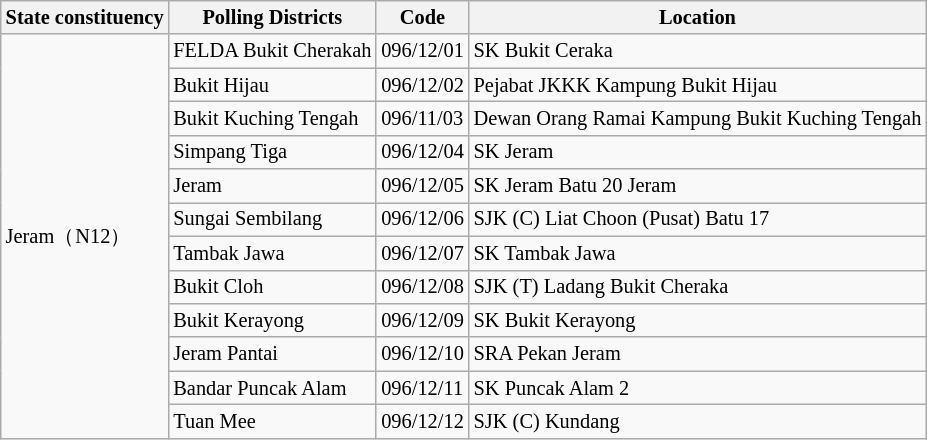<table class="wikitable sortable mw-collapsible" style="white-space:nowrap;font-size:85%">
<tr>
<th>State constituency</th>
<th>Polling Districts</th>
<th>Code</th>
<th>Location</th>
</tr>
<tr>
<td rowspan="12">Jeram（N12）</td>
<td>FELDA Bukit Cherakah</td>
<td>096/12/01</td>
<td>SK Bukit Ceraka</td>
</tr>
<tr>
<td>Bukit Hijau</td>
<td>096/12/02</td>
<td>Pejabat JKKK Kampung Bukit Hijau</td>
</tr>
<tr>
<td>Bukit Kuching Tengah</td>
<td>096/11/03</td>
<td>Dewan Orang Ramai Kampung Bukit Kuching Tengah</td>
</tr>
<tr>
<td>Simpang Tiga</td>
<td>096/12/04</td>
<td>SK Jeram</td>
</tr>
<tr>
<td>Jeram</td>
<td>096/12/05</td>
<td>SK Jeram Batu 20 Jeram</td>
</tr>
<tr>
<td>Sungai Sembilang</td>
<td>096/12/06</td>
<td>SJK (C) Liat Choon (Pusat) Batu 17</td>
</tr>
<tr>
<td>Tambak Jawa</td>
<td>096/12/07</td>
<td>SK Tambak Jawa</td>
</tr>
<tr>
<td>Bukit Cloh</td>
<td>096/12/08</td>
<td>SJK (T) Ladang Bukit Cheraka</td>
</tr>
<tr>
<td>Bukit Kerayong</td>
<td>096/12/09</td>
<td>SK Bukit Kerayong</td>
</tr>
<tr>
<td>Jeram Pantai</td>
<td>096/12/10</td>
<td>SRA Pekan Jeram</td>
</tr>
<tr>
<td>Bandar Puncak Alam</td>
<td>096/12/11</td>
<td>SK Puncak Alam 2</td>
</tr>
<tr>
<td>Tuan Mee</td>
<td>096/12/12</td>
<td>SJK (C) Kundang</td>
</tr>
</table>
